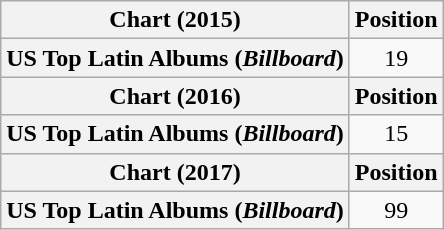<table class="wikitable plainrowheaders" style="text-align:center">
<tr>
<th scope="col">Chart (2015)</th>
<th scope="col">Position</th>
</tr>
<tr>
<th scope="row">US Top Latin Albums (<em>Billboard</em>)</th>
<td>19</td>
</tr>
<tr>
<th scope="col">Chart (2016)</th>
<th scope="col">Position</th>
</tr>
<tr>
<th scope="row">US Top Latin Albums (<em>Billboard</em>)</th>
<td>15</td>
</tr>
<tr>
<th scope="col">Chart (2017)</th>
<th scope="col">Position</th>
</tr>
<tr>
<th scope="row">US Top Latin Albums (<em>Billboard</em>)</th>
<td>99</td>
</tr>
</table>
